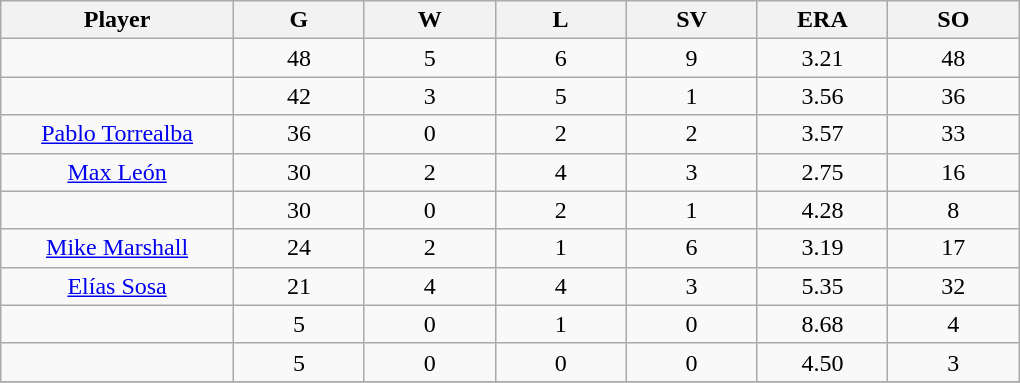<table class="wikitable sortable">
<tr>
<th bgcolor="#DDDDFF" width="16%">Player</th>
<th bgcolor="#DDDDFF" width="9%">G</th>
<th bgcolor="#DDDDFF" width="9%">W</th>
<th bgcolor="#DDDDFF" width="9%">L</th>
<th bgcolor="#DDDDFF" width="9%">SV</th>
<th bgcolor="#DDDDFF" width="9%">ERA</th>
<th bgcolor="#DDDDFF" width="9%">SO</th>
</tr>
<tr align="center">
<td></td>
<td>48</td>
<td>5</td>
<td>6</td>
<td>9</td>
<td>3.21</td>
<td>48</td>
</tr>
<tr align="center">
<td></td>
<td>42</td>
<td>3</td>
<td>5</td>
<td>1</td>
<td>3.56</td>
<td>36</td>
</tr>
<tr align="center">
<td><a href='#'>Pablo Torrealba</a></td>
<td>36</td>
<td>0</td>
<td>2</td>
<td>2</td>
<td>3.57</td>
<td>33</td>
</tr>
<tr align=center>
<td><a href='#'>Max León</a></td>
<td>30</td>
<td>2</td>
<td>4</td>
<td>3</td>
<td>2.75</td>
<td>16</td>
</tr>
<tr align=center>
<td></td>
<td>30</td>
<td>0</td>
<td>2</td>
<td>1</td>
<td>4.28</td>
<td>8</td>
</tr>
<tr align="center">
<td><a href='#'>Mike Marshall</a></td>
<td>24</td>
<td>2</td>
<td>1</td>
<td>6</td>
<td>3.19</td>
<td>17</td>
</tr>
<tr align=center>
<td><a href='#'>Elías Sosa</a></td>
<td>21</td>
<td>4</td>
<td>4</td>
<td>3</td>
<td>5.35</td>
<td>32</td>
</tr>
<tr align=center>
<td></td>
<td>5</td>
<td>0</td>
<td>1</td>
<td>0</td>
<td>8.68</td>
<td>4</td>
</tr>
<tr align="center">
<td></td>
<td>5</td>
<td>0</td>
<td>0</td>
<td>0</td>
<td>4.50</td>
<td>3</td>
</tr>
<tr align="center">
</tr>
</table>
